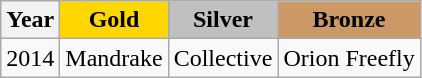<table class="wikitable">
<tr>
<th>Year</th>
<th style=background-color:gold>Gold</th>
<th style=background-color:silver>Silver</th>
<th style=background-color:#c96>Bronze</th>
</tr>
<tr>
<td>2014</td>
<td> Mandrake</td>
<td> Collective</td>
<td> Orion Freefly</td>
</tr>
</table>
